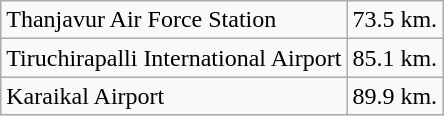<table class="wikitable">
<tr>
<td>Thanjavur Air Force Station</td>
<td>73.5 km.</td>
</tr>
<tr>
<td>Tiruchirapalli International Airport</td>
<td>85.1 km.</td>
</tr>
<tr>
<td>Karaikal Airport</td>
<td>89.9 km.</td>
</tr>
</table>
